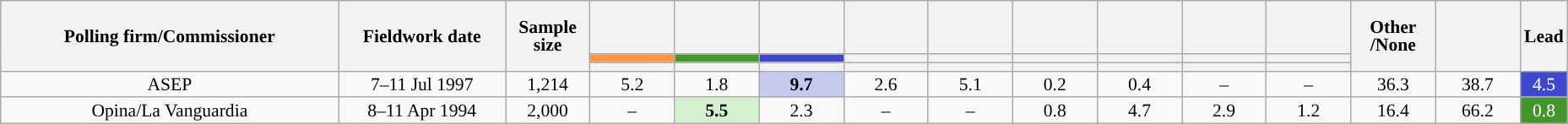<table class="wikitable collapsible collapsed" style="text-align:center; font-size:90%; line-height:14px;">
<tr style="height:42px;">
<th style="width:260px;" rowspan="3">Polling firm/Commissioner</th>
<th style="width:125px;" rowspan="3">Fieldwork date</th>
<th style="width:60px;" rowspan="3">Sample size</th>
<th style="width:60px;"></th>
<th style="width:60px;"></th>
<th style="width:60px;"></th>
<th style="width:60px;"></th>
<th style="width:60px;"></th>
<th style="width:60px;"></th>
<th style="width:60px;"></th>
<th style="width:60px;"></th>
<th style="width:60px;"></th>
<th style="width:60px;" rowspan="3">Other<br>/None</th>
<th style="width:60px;" rowspan="3"></th>
<th style="width:30px;" rowspan="3">Lead</th>
</tr>
<tr>
<th style="color:inherit;background:#FF9744;"></th>
<th style="color:inherit;background:#43962E;"></th>
<th style="color:inherit;background:#3F48CC;"></th>
<th style="color:inherit;background:"></th>
<th style="color:inherit;background:"></th>
<th style="color:inherit;background:"></th>
<th style="color:inherit;background:"></th>
<th style="color:inherit;background:"></th>
<th style="color:inherit;background:"></th>
</tr>
<tr>
<th></th>
<th></th>
<th></th>
<th></th>
<th></th>
<th></th>
<th></th>
<th></th>
<th></th>
</tr>
<tr>
<td>ASEP</td>
<td>7–11 Jul 1997</td>
<td>1,214</td>
<td>5.2</td>
<td>1.8</td>
<td style="color:inherit;background:#C6C9F0;"><strong>9.7</strong></td>
<td>2.6</td>
<td>5.1</td>
<td>0.2</td>
<td>0.4</td>
<td>–</td>
<td>–</td>
<td>36.3</td>
<td>38.7</td>
<td style="color:inherit;background:#3F48CC; color:white;">4.5</td>
</tr>
<tr>
<td>Opina/La Vanguardia</td>
<td>8–11 Apr 1994</td>
<td>2,000</td>
<td>–</td>
<td style="color:inherit;background:#D5F0CE;"><strong>5.5</strong></td>
<td>2.3</td>
<td>–</td>
<td>–</td>
<td>0.8</td>
<td>4.7</td>
<td>2.9</td>
<td>1.2</td>
<td>16.4</td>
<td>66.2</td>
<td style="color:inherit;background:#43962E; color:white;">0.8</td>
</tr>
</table>
